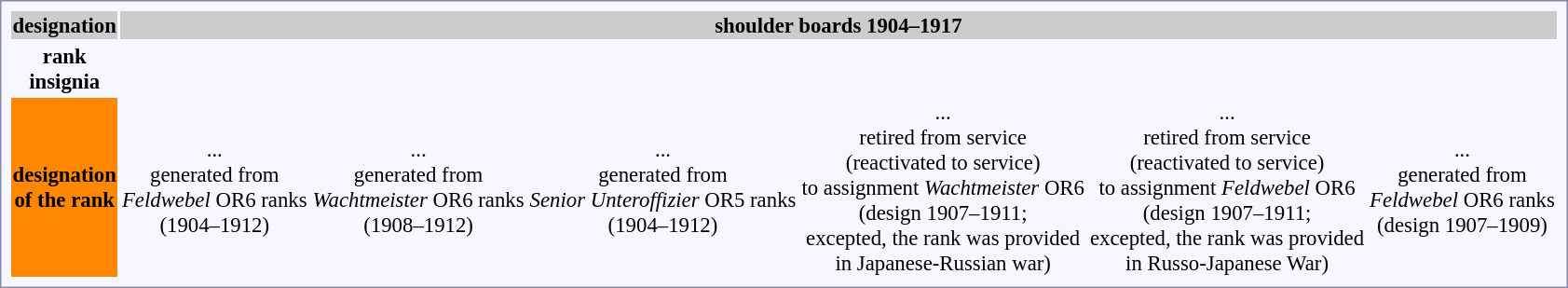<table style="border:1px solid #8888aa; background-color:#f7f8ff; padding:5px; font-size:95%; margin: 12px 12px 12px 12px;">
<tr bgcolor="#CCCCCC">
<th>designation</th>
<th colspan=8>shoulder boards 1904–1917</th>
</tr>
<tr align="center">
<th>rank<br>insignia</th>
<td></td>
<td></td>
<td></td>
<td></td>
<td></td>
<td></td>
</tr>
<tr align="center">
<th style="background:#ff8800; color:black;" rowspan=1>designation<br>of the rank</th>
<td>... <br>generated from<br><em>Feldwebel</em> OR6 ranks<br>(1904–1912)</td>
<td>...<br>generated from<br><em>Wachtmeister</em> OR6 ranks<br>(1908–1912)</td>
<td>...<br>generated from<br><em>Senior Unteroffizier</em> OR5 ranks<br>(1904–1912)</td>
<td>...<br>retired from service<br>(reactivated to service)<br>to assignment <em>Wachtmeister</em> OR6<br>(design 1907–1911;<br> excepted, the rank was provided <br>in Japanese-Russian war)</td>
<td>...<br>retired from service<br>(reactivated to service)<br>to assignment <em>Feldwebel</em> OR6<br>(design 1907–1911;<br> excepted, the rank was provided <br> in Russo-Japanese War)</td>
<td>...<br> generated from <br><em>Feldwebel</em> OR6 ranks<br>(design 1907–1909)</td>
</tr>
</table>
